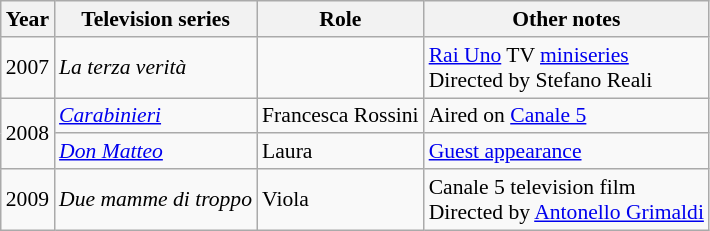<table class="wikitable" style="font-size: 90%;">
<tr>
<th>Year</th>
<th>Television series</th>
<th>Role</th>
<th>Other notes</th>
</tr>
<tr>
<td>2007</td>
<td><em>La terza verità</em></td>
<td></td>
<td><a href='#'>Rai Uno</a> TV <a href='#'>miniseries</a><br>Directed by Stefano Reali</td>
</tr>
<tr>
<td rowspan="2">2008</td>
<td><em><a href='#'>Carabinieri</a></em></td>
<td>Francesca Rossini</td>
<td>Aired on <a href='#'>Canale 5</a></td>
</tr>
<tr>
<td><em><a href='#'>Don Matteo</a></em></td>
<td>Laura</td>
<td><a href='#'>Guest appearance</a></td>
</tr>
<tr>
<td>2009</td>
<td><em>Due mamme di troppo</em></td>
<td>Viola</td>
<td>Canale 5 television film<br>Directed by <a href='#'>Antonello Grimaldi</a></td>
</tr>
</table>
